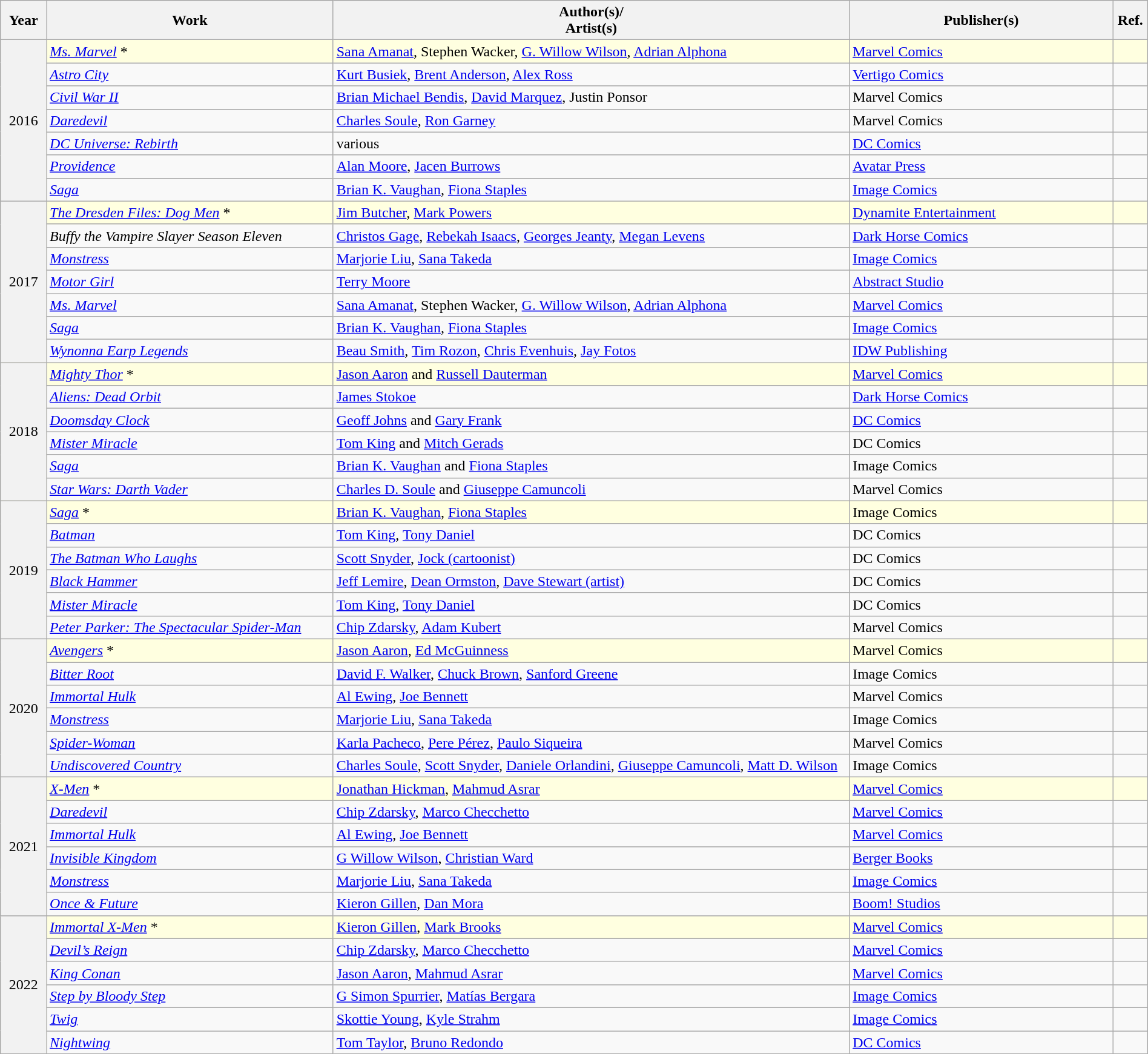<table class="wikitable mw-collapsible" style="width:100%; margin:1em auto 1em auto;">
<tr>
<th style="width:4%;" scope="col">Year</th>
<th style="width:25%;" scope="col">Work</th>
<th style="width:45%;" scope="col" class="unsortable">Author(s)/<br>Artist(s)</th>
<th style="width:23%;" scope="col" class="unsortable">Publisher(s)</th>
<th style="width:3%;" scope="col" class="unsortable">Ref.</th>
</tr>
<tr style="background:lightyellow;">
<th scope="row" rowspan="7" style="text-align:center; font-weight:normal;">2016</th>
<td><em><a href='#'>Ms. Marvel</a></em> *</td>
<td><a href='#'>Sana Amanat</a>, Stephen Wacker, <a href='#'>G. Willow Wilson</a>, <a href='#'>Adrian Alphona</a></td>
<td><a href='#'>Marvel Comics</a></td>
<td></td>
</tr>
<tr>
<td><em><a href='#'>Astro City</a></em></td>
<td><a href='#'>Kurt Busiek</a>, <a href='#'>Brent Anderson</a>, <a href='#'>Alex Ross</a></td>
<td><a href='#'>Vertigo Comics</a></td>
<td></td>
</tr>
<tr>
<td><em><a href='#'>Civil War II</a></em></td>
<td><a href='#'>Brian Michael Bendis</a>, <a href='#'>David Marquez</a>, Justin Ponsor</td>
<td>Marvel Comics</td>
<td></td>
</tr>
<tr>
<td><em><a href='#'>Daredevil</a></em></td>
<td><a href='#'>Charles Soule</a>, <a href='#'>Ron Garney</a></td>
<td>Marvel Comics</td>
<td></td>
</tr>
<tr>
<td><em><a href='#'>DC Universe: Rebirth</a></em></td>
<td>various</td>
<td><a href='#'>DC Comics</a></td>
<td></td>
</tr>
<tr>
<td><em><a href='#'>Providence</a></em></td>
<td><a href='#'>Alan Moore</a>, <a href='#'>Jacen Burrows</a></td>
<td><a href='#'>Avatar Press</a></td>
<td></td>
</tr>
<tr>
<td><em><a href='#'>Saga</a></em></td>
<td><a href='#'>Brian K. Vaughan</a>, <a href='#'>Fiona Staples</a></td>
<td><a href='#'>Image Comics</a></td>
<td></td>
</tr>
<tr style="background:lightyellow;">
<th scope="row" rowspan="7" style="text-align:center; font-weight:normal;">2017</th>
<td><em><a href='#'>The Dresden Files: Dog Men</a></em> *</td>
<td><a href='#'>Jim Butcher</a>, <a href='#'>Mark Powers</a></td>
<td><a href='#'>Dynamite Entertainment</a></td>
<td></td>
</tr>
<tr>
<td><em>Buffy the Vampire Slayer Season Eleven</em></td>
<td><a href='#'>Christos Gage</a>, <a href='#'>Rebekah Isaacs</a>, <a href='#'>Georges Jeanty</a>, <a href='#'>Megan Levens</a></td>
<td><a href='#'>Dark Horse Comics</a></td>
<td></td>
</tr>
<tr>
<td><em><a href='#'>Monstress</a></em></td>
<td><a href='#'>Marjorie Liu</a>, <a href='#'>Sana Takeda</a></td>
<td><a href='#'>Image Comics</a></td>
<td></td>
</tr>
<tr>
<td><em><a href='#'>Motor Girl</a></em></td>
<td><a href='#'>Terry Moore</a></td>
<td><a href='#'>Abstract Studio</a></td>
<td></td>
</tr>
<tr>
<td><em><a href='#'>Ms. Marvel</a></em></td>
<td><a href='#'>Sana Amanat</a>, Stephen Wacker, <a href='#'>G. Willow Wilson</a>, <a href='#'>Adrian Alphona</a></td>
<td><a href='#'>Marvel Comics</a></td>
<td></td>
</tr>
<tr>
<td><em><a href='#'>Saga</a></em></td>
<td><a href='#'>Brian K. Vaughan</a>, <a href='#'>Fiona Staples</a></td>
<td><a href='#'>Image Comics</a></td>
<td></td>
</tr>
<tr>
<td><em><a href='#'>Wynonna Earp Legends</a></em></td>
<td><a href='#'>Beau Smith</a>, <a href='#'>Tim Rozon</a>, <a href='#'>Chris Evenhuis</a>, <a href='#'>Jay Fotos</a></td>
<td><a href='#'>IDW Publishing</a></td>
<td></td>
</tr>
<tr style="background:lightyellow;">
<th scope="row" rowspan="6" style="text-align:center; font-weight:normal;">2018</th>
<td><em><a href='#'>Mighty Thor</a></em> *</td>
<td><a href='#'>Jason Aaron</a> and <a href='#'>Russell Dauterman</a></td>
<td><a href='#'>Marvel Comics</a></td>
<td></td>
</tr>
<tr>
<td><em><a href='#'>Aliens: Dead Orbit</a></em></td>
<td><a href='#'>James Stokoe</a></td>
<td><a href='#'>Dark Horse Comics</a></td>
<td></td>
</tr>
<tr>
<td><em><a href='#'>Doomsday Clock</a></em></td>
<td><a href='#'>Geoff Johns</a> and <a href='#'>Gary Frank</a></td>
<td><a href='#'>DC Comics</a></td>
<td></td>
</tr>
<tr>
<td><em><a href='#'>Mister Miracle</a></em></td>
<td><a href='#'>Tom King</a> and <a href='#'>Mitch Gerads</a></td>
<td>DC Comics</td>
<td></td>
</tr>
<tr>
<td><em><a href='#'>Saga</a></em></td>
<td><a href='#'>Brian K. Vaughan</a> and <a href='#'>Fiona Staples</a></td>
<td>Image Comics</td>
<td></td>
</tr>
<tr>
<td><em><a href='#'>Star Wars: Darth Vader</a></em></td>
<td><a href='#'>Charles D. Soule</a> and <a href='#'>Giuseppe Camuncoli</a></td>
<td>Marvel Comics</td>
<td></td>
</tr>
<tr style="background:lightyellow;">
<th rowspan="6" scope="row" style="text-align:center; font-weight:normal;">2019</th>
<td><em><a href='#'>Saga</a></em> *</td>
<td><a href='#'>Brian K. Vaughan</a>, <a href='#'>Fiona Staples</a></td>
<td>Image Comics</td>
<td></td>
</tr>
<tr>
<td><em><a href='#'>Batman</a></em></td>
<td><a href='#'>Tom King</a>, <a href='#'>Tony Daniel</a></td>
<td>DC Comics</td>
<td></td>
</tr>
<tr>
<td><em><a href='#'>The Batman Who Laughs</a></em></td>
<td><a href='#'>Scott Snyder</a>, <a href='#'>Jock (cartoonist)</a></td>
<td>DC Comics</td>
<td></td>
</tr>
<tr>
<td><em><a href='#'>Black Hammer</a></em></td>
<td><a href='#'>Jeff Lemire</a>, <a href='#'>Dean Ormston</a>, <a href='#'>Dave Stewart (artist)</a></td>
<td>DC Comics</td>
<td></td>
</tr>
<tr>
<td><em><a href='#'>Mister Miracle</a></em></td>
<td><a href='#'>Tom King</a>, <a href='#'>Tony Daniel</a></td>
<td>DC Comics</td>
<td></td>
</tr>
<tr>
<td><em><a href='#'>Peter Parker: The Spectacular Spider-Man</a></em></td>
<td><a href='#'>Chip Zdarsky</a>, <a href='#'>Adam Kubert</a></td>
<td>Marvel Comics</td>
<td></td>
</tr>
<tr style="background:lightyellow;">
<th rowspan="6" scope="row" style="text-align:center; font-weight:normal;">2020</th>
<td><em><a href='#'>Avengers</a></em> *</td>
<td><a href='#'>Jason Aaron</a>, <a href='#'>Ed McGuinness</a></td>
<td>Marvel Comics</td>
<td></td>
</tr>
<tr>
<td><em><a href='#'>Bitter Root</a></em></td>
<td><a href='#'>David F. Walker</a>, <a href='#'>Chuck Brown</a>, <a href='#'>Sanford Greene</a></td>
<td>Image Comics</td>
<td></td>
</tr>
<tr>
<td><em><a href='#'>Immortal Hulk</a></em></td>
<td><a href='#'>Al Ewing</a>, <a href='#'>Joe Bennett</a></td>
<td>Marvel Comics</td>
<td></td>
</tr>
<tr>
<td><em><a href='#'>Monstress</a></em></td>
<td><a href='#'>Marjorie Liu</a>, <a href='#'>Sana Takeda</a></td>
<td>Image Comics</td>
<td></td>
</tr>
<tr>
<td><em><a href='#'>Spider-Woman</a></em></td>
<td><a href='#'>Karla Pacheco</a>, <a href='#'>Pere Pérez</a>, <a href='#'>Paulo Siqueira</a></td>
<td>Marvel Comics</td>
<td></td>
</tr>
<tr>
<td><em><a href='#'>Undiscovered Country</a></em></td>
<td><a href='#'>Charles Soule</a>, <a href='#'>Scott Snyder</a>, <a href='#'>Daniele Orlandini</a>, <a href='#'>Giuseppe Camuncoli</a>, <a href='#'>Matt D. Wilson</a></td>
<td>Image Comics</td>
<td></td>
</tr>
<tr style="background:lightyellow;">
<th rowspan="6" style="text-align:center; font-weight:normal;">2021</th>
<td><em><a href='#'>X-Men</a></em> *</td>
<td><a href='#'>Jonathan Hickman</a>, <a href='#'>Mahmud Asrar</a></td>
<td><a href='#'>Marvel Comics</a></td>
<td></td>
</tr>
<tr>
<td><em><a href='#'>Daredevil</a></em></td>
<td><a href='#'>Chip Zdarsky</a>, <a href='#'>Marco Checchetto</a></td>
<td><a href='#'>Marvel Comics</a></td>
<td></td>
</tr>
<tr>
<td><em><a href='#'>Immortal Hulk</a></em></td>
<td><a href='#'>Al Ewing</a>, <a href='#'>Joe Bennett</a></td>
<td><a href='#'>Marvel Comics</a></td>
<td></td>
</tr>
<tr>
<td><em><a href='#'>Invisible Kingdom</a></em></td>
<td><a href='#'>G Willow Wilson</a>, <a href='#'>Christian Ward</a></td>
<td><a href='#'>Berger Books</a></td>
<td></td>
</tr>
<tr>
<td><em><a href='#'>Monstress</a></em></td>
<td><a href='#'>Marjorie Liu</a>, <a href='#'>Sana Takeda</a></td>
<td><a href='#'>Image Comics</a></td>
<td></td>
</tr>
<tr>
<td><em><a href='#'>Once & Future</a></em></td>
<td><a href='#'>Kieron Gillen</a>, <a href='#'>Dan Mora</a></td>
<td><a href='#'>Boom! Studios</a></td>
<td></td>
</tr>
<tr style="background:lightyellow;">
<th rowspan="6" style="text-align:center; font-weight:normal;">2022</th>
<td><em><a href='#'>Immortal X-Men</a></em> *</td>
<td><a href='#'>Kieron Gillen</a>, <a href='#'>Mark Brooks</a></td>
<td><a href='#'>Marvel Comics</a></td>
<td></td>
</tr>
<tr>
<td><em><a href='#'>Devil’s Reign</a></em></td>
<td><a href='#'>Chip Zdarsky</a>, <a href='#'>Marco Checchetto</a></td>
<td><a href='#'>Marvel Comics</a></td>
<td></td>
</tr>
<tr>
<td><em><a href='#'>King Conan</a></em></td>
<td><a href='#'>Jason Aaron</a>, <a href='#'>Mahmud Asrar</a></td>
<td><a href='#'>Marvel Comics</a></td>
<td></td>
</tr>
<tr>
<td><em><a href='#'>Step by Bloody Step</a></em></td>
<td><a href='#'>G Simon Spurrier</a>, <a href='#'>Matías Bergara</a></td>
<td><a href='#'>Image Comics</a></td>
<td></td>
</tr>
<tr>
<td><em><a href='#'>Twig</a></em></td>
<td><a href='#'>Skottie Young</a>, <a href='#'>Kyle Strahm</a></td>
<td><a href='#'>Image Comics</a></td>
<td></td>
</tr>
<tr>
<td><em><a href='#'>Nightwing</a></em></td>
<td><a href='#'>Tom Taylor</a>, <a href='#'>Bruno Redondo</a></td>
<td><a href='#'>DC Comics</a></td>
<td></td>
</tr>
</table>
